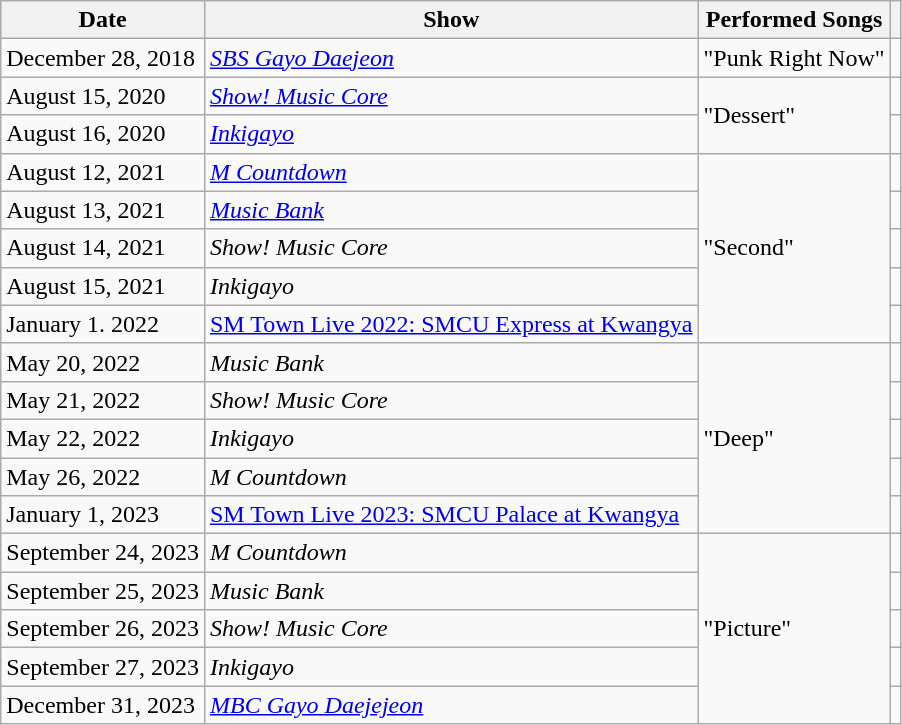<table class="wikitable">
<tr>
<th>Date</th>
<th>Show</th>
<th>Performed Songs</th>
<th scope="col" class="unsortable"></th>
</tr>
<tr>
<td>December 28, 2018</td>
<td><em><a href='#'>SBS Gayo Daejeon</a></em></td>
<td>"Punk Right Now"</td>
<td></td>
</tr>
<tr>
<td>August 15, 2020</td>
<td><em><a href='#'>Show! Music Core</a></em></td>
<td rowspan="2">"Dessert"</td>
<td></td>
</tr>
<tr>
<td>August 16, 2020</td>
<td><em><a href='#'>Inkigayo</a></em></td>
<td></td>
</tr>
<tr>
<td>August 12, 2021</td>
<td><em><a href='#'>M Countdown</a></em></td>
<td rowspan="5">"Second"</td>
<td></td>
</tr>
<tr>
<td>August 13, 2021</td>
<td><em><a href='#'>Music Bank</a></em></td>
<td></td>
</tr>
<tr>
<td>August 14, 2021</td>
<td><em>Show! Music Core</em></td>
<td></td>
</tr>
<tr>
<td>August 15, 2021</td>
<td><em>Inkigayo</em></td>
<td></td>
</tr>
<tr>
<td>January 1. 2022</td>
<td><a href='#'>SM Town Live 2022: SMCU Express at Kwangya</a></td>
<td></td>
</tr>
<tr>
<td>May 20, 2022</td>
<td><em>Music Bank</em></td>
<td rowspan="5">"Deep"</td>
<td></td>
</tr>
<tr>
<td>May 21, 2022</td>
<td><em>Show! Music Core</em></td>
<td></td>
</tr>
<tr>
<td>May 22, 2022</td>
<td><em>Inkigayo</em></td>
<td></td>
</tr>
<tr>
<td>May 26, 2022</td>
<td><em>M Countdown</em></td>
<td></td>
</tr>
<tr>
<td>January 1, 2023</td>
<td><a href='#'>SM Town Live 2023: SMCU Palace at Kwangya</a></td>
<td></td>
</tr>
<tr>
<td>September 24, 2023</td>
<td><em>M Countdown</em></td>
<td rowspan="5">"Picture"</td>
<td></td>
</tr>
<tr>
<td>September 25, 2023</td>
<td><em>Music Bank</em></td>
<td></td>
</tr>
<tr>
<td>September 26, 2023</td>
<td><em>Show! Music Core</em></td>
<td></td>
</tr>
<tr>
<td>September 27, 2023</td>
<td><em>Inkigayo</em></td>
<td></td>
</tr>
<tr>
<td>December 31, 2023</td>
<td><em><a href='#'>MBC Gayo Daejejeon</a></em></td>
<td></td>
</tr>
</table>
